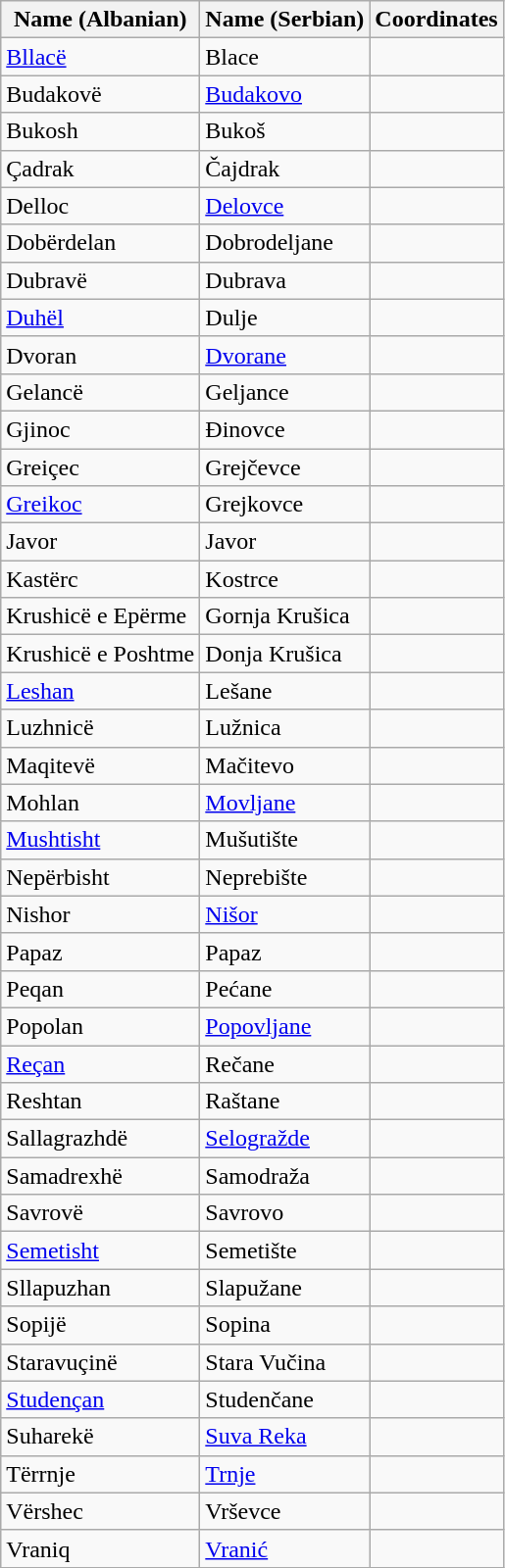<table class="wikitable sortable">
<tr>
<th>Name (Albanian)</th>
<th>Name (Serbian)</th>
<th>Coordinates</th>
</tr>
<tr>
<td><a href='#'>Bllacë</a></td>
<td>Blace</td>
<td></td>
</tr>
<tr>
<td>Budakovë</td>
<td><a href='#'>Budakovo</a></td>
<td></td>
</tr>
<tr>
<td>Bukosh</td>
<td>Bukoš</td>
<td></td>
</tr>
<tr>
<td>Çadrak</td>
<td>Čajdrak</td>
<td></td>
</tr>
<tr>
<td>Delloc</td>
<td><a href='#'>Delovce</a></td>
<td></td>
</tr>
<tr>
<td>Dobërdelan</td>
<td>Dobrodeljane</td>
<td></td>
</tr>
<tr>
<td>Dubravë</td>
<td>Dubrava</td>
<td></td>
</tr>
<tr>
<td><a href='#'>Duhël</a></td>
<td>Dulje</td>
<td></td>
</tr>
<tr>
<td>Dvoran</td>
<td><a href='#'>Dvorane</a></td>
<td></td>
</tr>
<tr>
<td>Gelancë</td>
<td>Geljance</td>
<td></td>
</tr>
<tr>
<td>Gjinoc</td>
<td>Ðinovce</td>
<td></td>
</tr>
<tr>
<td>Greiçec</td>
<td>Grejčevce</td>
<td></td>
</tr>
<tr>
<td><a href='#'>Greikoc</a></td>
<td>Grejkovce</td>
<td></td>
</tr>
<tr>
<td>Javor</td>
<td>Javor</td>
<td></td>
</tr>
<tr>
<td>Kastërc</td>
<td>Kostrce</td>
<td></td>
</tr>
<tr>
<td>Krushicë e Epërme</td>
<td>Gornja Krušica</td>
<td></td>
</tr>
<tr>
<td>Krushicë e Poshtme</td>
<td>Donja Krušica</td>
<td></td>
</tr>
<tr>
<td><a href='#'>Leshan</a></td>
<td>Lešane</td>
<td></td>
</tr>
<tr>
<td>Luzhnicë</td>
<td>Lužnica</td>
<td></td>
</tr>
<tr>
<td>Maqitevë</td>
<td>Mačitevo</td>
<td></td>
</tr>
<tr>
<td>Mohlan</td>
<td><a href='#'>Movljane</a></td>
<td></td>
</tr>
<tr>
<td><a href='#'>Mushtisht</a></td>
<td>Mušutište</td>
<td></td>
</tr>
<tr>
<td>Nepërbisht</td>
<td>Neprebište</td>
<td></td>
</tr>
<tr>
<td>Nishor</td>
<td><a href='#'>Nišor</a></td>
<td></td>
</tr>
<tr>
<td>Papaz</td>
<td>Papaz</td>
<td></td>
</tr>
<tr>
<td>Peqan</td>
<td>Pećane</td>
<td></td>
</tr>
<tr>
<td>Popolan</td>
<td><a href='#'>Popovljane</a></td>
<td></td>
</tr>
<tr>
<td><a href='#'>Reçan</a></td>
<td>Rečane</td>
<td></td>
</tr>
<tr>
<td>Reshtan</td>
<td>Raštane</td>
<td></td>
</tr>
<tr>
<td>Sallagrazhdë</td>
<td><a href='#'>Selogražde</a></td>
<td></td>
</tr>
<tr>
<td>Samadrexhë</td>
<td>Samodraža</td>
<td></td>
</tr>
<tr>
<td>Savrovë</td>
<td>Savrovo</td>
<td></td>
</tr>
<tr>
<td><a href='#'>Semetisht</a></td>
<td>Semetište</td>
<td></td>
</tr>
<tr>
<td>Sllapuzhan</td>
<td>Slapužane</td>
<td></td>
</tr>
<tr>
<td>Sopijë</td>
<td>Sopina</td>
<td></td>
</tr>
<tr>
<td>Staravuçinë</td>
<td>Stara Vučina</td>
<td></td>
</tr>
<tr>
<td><a href='#'>Studençan</a></td>
<td>Studenčane</td>
<td></td>
</tr>
<tr>
<td>Suharekë</td>
<td><a href='#'>Suva Reka</a></td>
<td></td>
</tr>
<tr>
<td>Tërrnje</td>
<td><a href='#'>Trnje</a></td>
<td></td>
</tr>
<tr>
<td>Vërshec</td>
<td>Vrševce</td>
<td></td>
</tr>
<tr>
<td>Vraniq</td>
<td><a href='#'>Vranić</a></td>
<td></td>
</tr>
</table>
